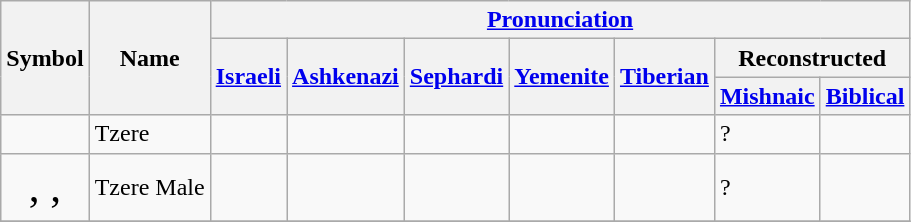<table class="wikitable">
<tr>
<th rowspan=3>Symbol</th>
<th rowspan=3>Name</th>
<th ! colspan=7><a href='#'>Pronunciation</a></th>
</tr>
<tr>
<th ! rowspan=2><a href='#'>Israeli</a></th>
<th ! rowspan=2><a href='#'>Ashkenazi</a></th>
<th ! rowspan=2><a href='#'>Sephardi</a></th>
<th ! rowspan=2><a href='#'>Yemenite</a></th>
<th ! rowspan=2><a href='#'>Tiberian</a></th>
<th ! colspan=2>Reconstructed</th>
</tr>
<tr>
<th><a href='#'>Mishnaic</a></th>
<th><a href='#'>Biblical</a></th>
</tr>
<tr>
<td align="center" style="font-family:David, Arial Unicode, SBL Hebrew;font-size:180%"></td>
<td>Tzere</td>
<td></td>
<td></td>
<td></td>
<td></td>
<td></td>
<td>?</td>
<td></td>
</tr>
<tr>
<td align="center" style="font-size:180%">, , </td>
<td>Tzere Male</td>
<td></td>
<td></td>
<td></td>
<td></td>
<td></td>
<td>?</td>
<td></td>
</tr>
<tr>
</tr>
</table>
